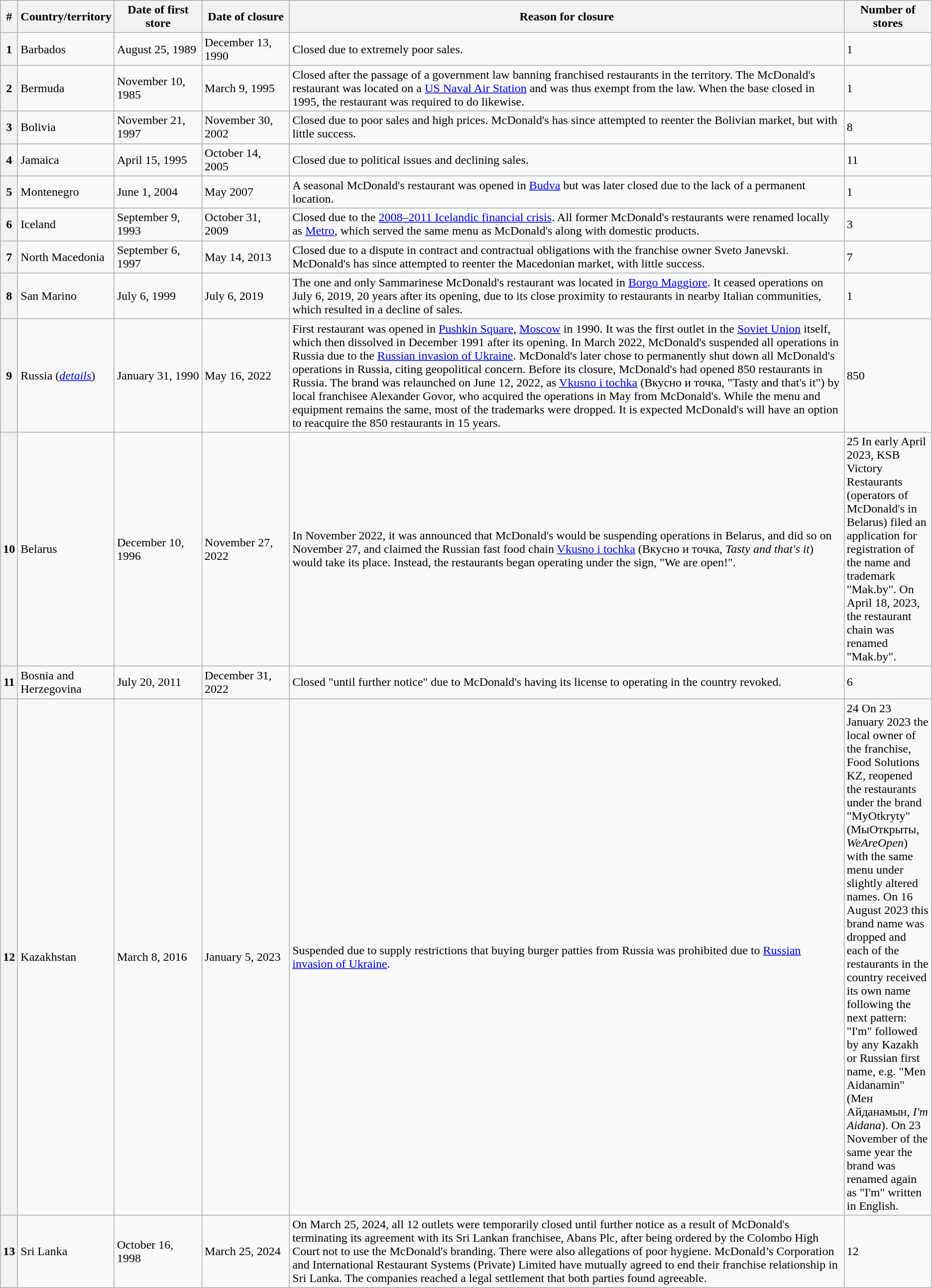<table class="wikitable sortable" style="clear:both;">
<tr>
<th>#</th>
<th width=110>Country/territory</th>
<th width=110>Date of first store</th>
<th width=110>Date of closure</th>
<th class=unsortable>Reason for closure</th>
<th width=110>Number of stores</th>
</tr>
<tr>
<th>1</th>
<td>Barbados</td>
<td>August 25, 1989</td>
<td>December 13, 1990</td>
<td>Closed due to extremely poor sales.</td>
<td>1</td>
</tr>
<tr>
<th>2</th>
<td>Bermuda </td>
<td>November 10, 1985</td>
<td>March 9, 1995</td>
<td>Closed after the passage of a government law banning franchised restaurants in the territory. The McDonald's restaurant was located on a <a href='#'>US Naval Air Station</a> and was thus exempt from the law. When the base closed in 1995, the restaurant was required to do likewise.</td>
<td>1</td>
</tr>
<tr>
<th>3</th>
<td>Bolivia</td>
<td>November 21, 1997</td>
<td>November 30, 2002</td>
<td>Closed due to poor sales and high prices. McDonald's has since attempted to reenter the Bolivian market, but with little success.</td>
<td>8</td>
</tr>
<tr>
<th>4</th>
<td>Jamaica</td>
<td>April 15, 1995</td>
<td>October 14, 2005</td>
<td>Closed due to political issues and declining sales.</td>
<td>11</td>
</tr>
<tr>
<th>5</th>
<td>Montenegro<br></td>
<td>June 1, 2004</td>
<td>May 2007</td>
<td>A seasonal McDonald's restaurant was opened in <a href='#'>Budva</a> but was later closed due to the lack of a permanent location.</td>
<td>1</td>
</tr>
<tr>
<th>6</th>
<td>Iceland</td>
<td>September 9, 1993</td>
<td>October 31, 2009</td>
<td>Closed due to the <a href='#'>2008–2011 Icelandic financial crisis</a>. All former McDonald's restaurants were renamed locally as <a href='#'>Metro</a>, which served the same menu as McDonald's along with domestic products.</td>
<td>3</td>
</tr>
<tr>
<th>7</th>
<td>North Macedonia<br></td>
<td>September 6, 1997</td>
<td>May 14, 2013</td>
<td>Closed due to a dispute in contract and contractual obligations with the franchise owner Sveto Janevski. McDonald's has since attempted to reenter the Macedonian market, with little success.</td>
<td>7</td>
</tr>
<tr>
<th>8</th>
<td>San Marino</td>
<td>July 6, 1999</td>
<td>July 6, 2019</td>
<td>The one and only Sammarinese McDonald's restaurant was located in <a href='#'>Borgo Maggiore</a>. It ceased operations on July 6, 2019, 20 years after its opening, due to its close proximity to restaurants in nearby Italian communities, which resulted in a decline of sales.</td>
<td>1</td>
</tr>
<tr>
<th>9</th>
<td>Russia (<em><a href='#'>details</a></em>)<br></td>
<td>January 31, 1990</td>
<td>May 16, 2022</td>
<td>First restaurant was opened in <a href='#'>Pushkin Square</a>, <a href='#'>Moscow</a> in 1990. It was the first outlet in the <a href='#'>Soviet Union</a> itself, which then dissolved in December 1991 after its opening. In March 2022, McDonald's suspended all operations in Russia due to the <a href='#'>Russian invasion of Ukraine</a>. McDonald's later chose to permanently shut down all McDonald's operations in Russia, citing geopolitical concern. Before its closure, McDonald's had opened 850 restaurants in Russia. The brand was relaunched on June 12, 2022, as <a href='#'>Vkusno i tochka</a> (Вкусно и точка, "Tasty and that's it") by local franchisee Alexander Govor, who acquired the operations in May from McDonald's. While the menu and equipment remains the same, most of the trademarks were dropped. It is expected McDonald's will have an option to reacquire the 850 restaurants in 15 years.</td>
<td>850</td>
</tr>
<tr>
<th>10</th>
<td>Belarus</td>
<td>December 10, 1996</td>
<td>November 27, 2022</td>
<td>In November 2022, it was announced that McDonald's would be suspending operations in Belarus, and did so on November 27, and claimed the Russian fast food chain <a href='#'>Vkusno i tochka</a> (Вкусно и точка, <em>Tasty and that's it</em>) would take its place. Instead, the restaurants began operating under the sign, "We are open!".</td>
<td>25 In early April 2023, KSB Victory Restaurants (operators of McDonald's in Belarus) filed an application for registration of the name and trademark "Mak.by". On April 18, 2023, the restaurant chain was renamed "Mak.by".</td>
</tr>
<tr>
<th>11</th>
<td>Bosnia and Herzegovina</td>
<td>July 20, 2011</td>
<td>December 31, 2022</td>
<td>Closed "until further notice" due to McDonald's having its license to operating in the country revoked.</td>
<td>6</td>
</tr>
<tr>
<th>12</th>
<td>Kazakhstan</td>
<td>March 8, 2016</td>
<td>January 5, 2023</td>
<td>Suspended due to supply restrictions that buying burger patties from Russia was prohibited due to <a href='#'>Russian invasion of Ukraine</a>.</td>
<td>24 On 23 January 2023 the local owner of the franchise, Food Solutions KZ, reopened the restaurants under the brand "MyOtkryty" (МыОткрыты, <em>WeAreOpen</em>) with the same menu under slightly altered names. On 16 August 2023 this brand name was dropped and each of the restaurants in the country received its own name following the next pattern: "I'm" followed by any Kazakh or Russian first name, e.g. "Men Aidanamin" (Мен Айданамын, <em>I'm Aidana</em>). On 23 November of the same year the brand was renamed again as "I'm" written in English.</td>
</tr>
<tr>
<th>13</th>
<td>Sri Lanka</td>
<td>October 16, 1998</td>
<td>March 25, 2024</td>
<td>On March 25, 2024, all 12 outlets were temporarily closed until further notice as a result of McDonald's terminating its agreement with its Sri Lankan franchisee, Abans Plc, after being ordered by the Colombo High Court not to use the McDonald's branding. There were also allegations of poor hygiene. McDonald’s Corporation and International Restaurant Systems (Private) Limited have mutually agreed to end their franchise relationship in Sri Lanka. The companies reached a legal settlement that both parties found agreeable.</td>
<td>12</td>
</tr>
</table>
